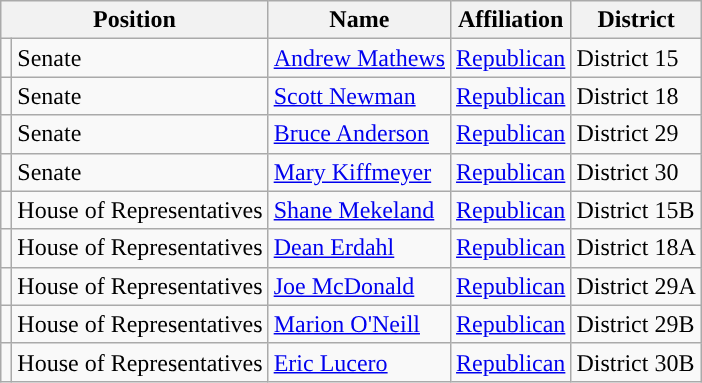<table class="wikitable">
<tr>
<th colspan="2">Position</th>
<th>Name</th>
<th>Affiliation</th>
<th>District</th>
</tr>
<tr>
<td style="background-color:"></td>
<td>Senate</td>
<td><a href='#'>Andrew Mathews</a></td>
<td><a href='#'>Republican</a></td>
<td>District 15</td>
</tr>
<tr>
<td style="background-color:"></td>
<td>Senate</td>
<td><a href='#'>Scott Newman</a></td>
<td><a href='#'>Republican</a></td>
<td>District 18</td>
</tr>
<tr>
<td style="background-color:"></td>
<td>Senate</td>
<td><a href='#'>Bruce Anderson</a></td>
<td><a href='#'>Republican</a></td>
<td>District 29</td>
</tr>
<tr>
<td style="background-color:"></td>
<td>Senate</td>
<td><a href='#'>Mary Kiffmeyer</a></td>
<td><a href='#'>Republican</a></td>
<td>District 30</td>
</tr>
<tr>
<td style="background-color:"></td>
<td>House of Representatives</td>
<td><a href='#'>Shane Mekeland</a></td>
<td><a href='#'>Republican</a></td>
<td>District 15B</td>
</tr>
<tr>
<td style="background-color:"></td>
<td>House of Representatives</td>
<td><a href='#'>Dean Erdahl</a></td>
<td><a href='#'>Republican</a></td>
<td>District 18A</td>
</tr>
<tr>
<td style="background-color:"></td>
<td>House of Representatives</td>
<td><a href='#'>Joe McDonald</a></td>
<td><a href='#'>Republican</a></td>
<td>District 29A</td>
</tr>
<tr>
<td style="background-color:"></td>
<td>House of Representatives</td>
<td><a href='#'>Marion O'Neill</a></td>
<td><a href='#'>Republican</a></td>
<td>District 29B</td>
</tr>
<tr>
<td style="background-color:"></td>
<td>House of Representatives</td>
<td><a href='#'>Eric Lucero</a></td>
<td><a href='#'>Republican</a></td>
<td>District 30B</td>
</tr>
</table>
